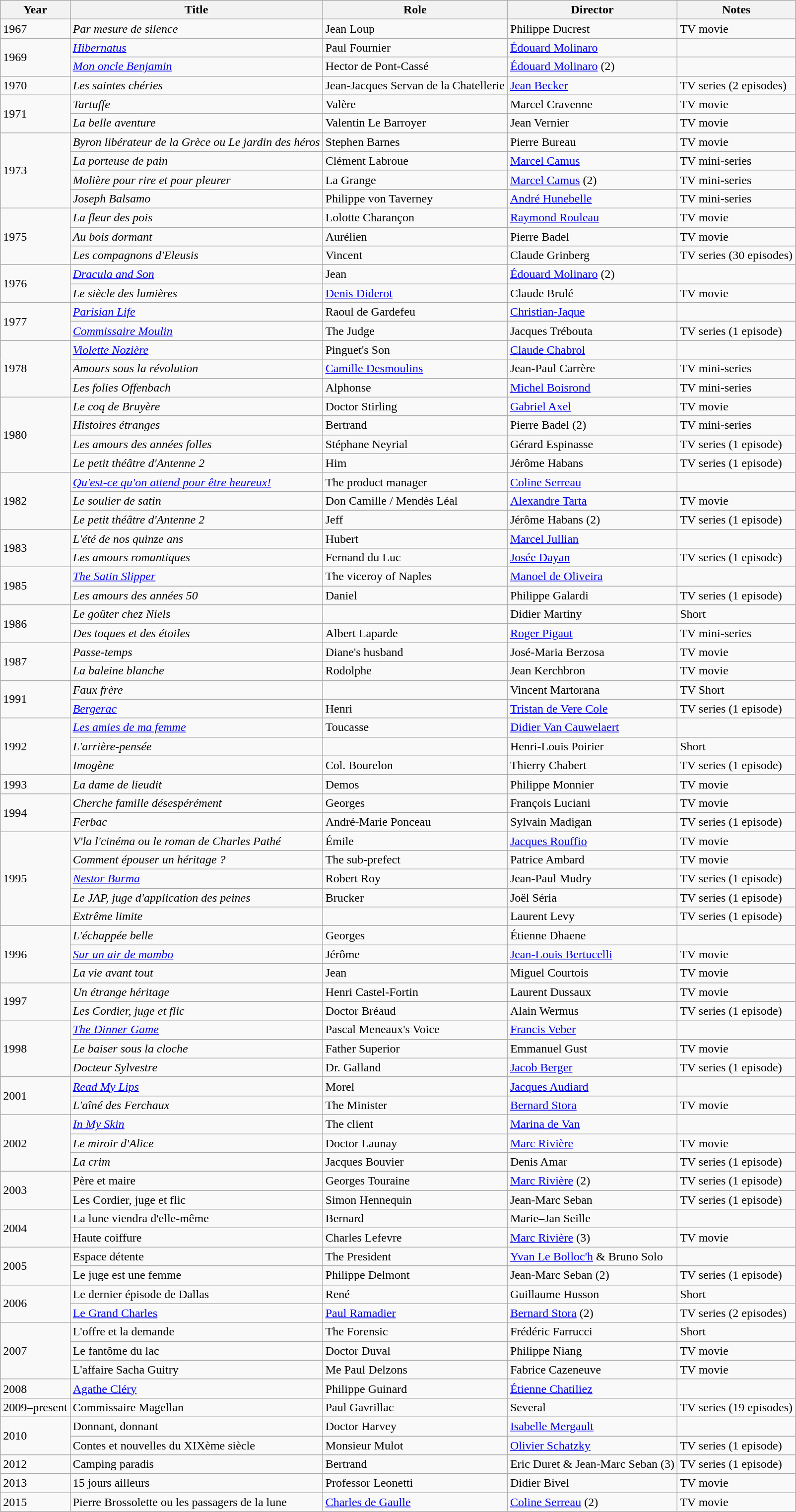<table class="wikitable">
<tr>
<th>Year</th>
<th>Title</th>
<th>Role</th>
<th>Director</th>
<th>Notes</th>
</tr>
<tr>
<td rowspan=1>1967</td>
<td><em>Par mesure de silence</em></td>
<td>Jean Loup</td>
<td>Philippe Ducrest</td>
<td>TV movie</td>
</tr>
<tr>
<td rowspan=2>1969</td>
<td><em><a href='#'>Hibernatus</a></em></td>
<td>Paul Fournier</td>
<td><a href='#'>Édouard Molinaro</a></td>
<td></td>
</tr>
<tr>
<td><em><a href='#'>Mon oncle Benjamin</a></em></td>
<td>Hector de Pont-Cassé</td>
<td><a href='#'>Édouard Molinaro</a> (2)</td>
<td></td>
</tr>
<tr>
<td rowspan=1>1970</td>
<td><em>Les saintes chéries</em></td>
<td>Jean-Jacques Servan de la Chatellerie</td>
<td><a href='#'>Jean Becker</a></td>
<td>TV series (2 episodes)</td>
</tr>
<tr>
<td rowspan=2>1971</td>
<td><em>Tartuffe</em></td>
<td>Valère</td>
<td>Marcel Cravenne</td>
<td>TV movie</td>
</tr>
<tr>
<td><em>La belle aventure</em></td>
<td>Valentin Le Barroyer</td>
<td>Jean Vernier</td>
<td>TV movie</td>
</tr>
<tr>
<td rowspan=4>1973</td>
<td><em>Byron libérateur de la Grèce ou Le jardin des héros</em></td>
<td>Stephen Barnes</td>
<td>Pierre Bureau</td>
<td>TV movie</td>
</tr>
<tr>
<td><em>La porteuse de pain</em></td>
<td>Clément Labroue</td>
<td><a href='#'>Marcel Camus</a></td>
<td>TV mini-series</td>
</tr>
<tr>
<td><em>Molière pour rire et pour pleurer</em></td>
<td>La Grange</td>
<td><a href='#'>Marcel Camus</a> (2)</td>
<td>TV mini-series</td>
</tr>
<tr>
<td><em>Joseph Balsamo</em></td>
<td>Philippe von Taverney</td>
<td><a href='#'>André Hunebelle</a></td>
<td>TV mini-series</td>
</tr>
<tr>
<td rowspan=3>1975</td>
<td><em>La fleur des pois</em></td>
<td>Lolotte Charançon</td>
<td><a href='#'>Raymond Rouleau</a></td>
<td>TV movie</td>
</tr>
<tr>
<td><em>Au bois dormant</em></td>
<td>Aurélien</td>
<td>Pierre Badel</td>
<td>TV movie</td>
</tr>
<tr>
<td><em>Les compagnons d'Eleusis</em></td>
<td>Vincent</td>
<td>Claude Grinberg</td>
<td>TV series (30 episodes)</td>
</tr>
<tr>
<td rowspan=2>1976</td>
<td><em><a href='#'>Dracula and Son</a></em></td>
<td>Jean</td>
<td><a href='#'>Édouard Molinaro</a> (2)</td>
<td></td>
</tr>
<tr>
<td><em>Le siècle des lumières</em></td>
<td><a href='#'>Denis Diderot</a></td>
<td>Claude Brulé</td>
<td>TV movie</td>
</tr>
<tr>
<td rowspan=2>1977</td>
<td><em><a href='#'>Parisian Life</a></em></td>
<td>Raoul de Gardefeu</td>
<td><a href='#'>Christian-Jaque</a></td>
<td></td>
</tr>
<tr>
<td><em><a href='#'>Commissaire Moulin</a></em></td>
<td>The Judge</td>
<td>Jacques Trébouta</td>
<td>TV series (1 episode)</td>
</tr>
<tr>
<td rowspan=3>1978</td>
<td><em><a href='#'>Violette Nozière</a></em></td>
<td>Pinguet's Son</td>
<td><a href='#'>Claude Chabrol</a></td>
<td></td>
</tr>
<tr>
<td><em>Amours sous la révolution</em></td>
<td><a href='#'>Camille Desmoulins</a></td>
<td>Jean-Paul Carrère</td>
<td>TV mini-series</td>
</tr>
<tr>
<td><em>Les folies Offenbach</em></td>
<td>Alphonse</td>
<td><a href='#'>Michel Boisrond</a></td>
<td>TV mini-series</td>
</tr>
<tr>
<td rowspan=4>1980</td>
<td><em>Le coq de Bruyère</em></td>
<td>Doctor Stirling</td>
<td><a href='#'>Gabriel Axel</a></td>
<td>TV movie</td>
</tr>
<tr>
<td><em>Histoires étranges</em></td>
<td>Bertrand</td>
<td>Pierre Badel (2)</td>
<td>TV mini-series</td>
</tr>
<tr>
<td><em>Les amours des années folles</em></td>
<td>Stéphane Neyrial</td>
<td>Gérard Espinasse</td>
<td>TV series (1 episode)</td>
</tr>
<tr>
<td><em>Le petit théâtre d'Antenne 2</em></td>
<td>Him</td>
<td>Jérôme Habans</td>
<td>TV series (1 episode)</td>
</tr>
<tr>
<td rowspan=3>1982</td>
<td><em><a href='#'>Qu'est-ce qu'on attend pour être heureux!</a></em></td>
<td>The product manager</td>
<td><a href='#'>Coline Serreau</a></td>
<td></td>
</tr>
<tr>
<td><em>Le soulier de satin</em></td>
<td>Don Camille / Mendès Léal</td>
<td><a href='#'>Alexandre Tarta</a></td>
<td>TV movie</td>
</tr>
<tr>
<td><em>Le petit théâtre d'Antenne 2</em></td>
<td>Jeff</td>
<td>Jérôme Habans (2)</td>
<td>TV series (1 episode)</td>
</tr>
<tr>
<td rowspan=2>1983</td>
<td><em>L'été de nos quinze ans</em></td>
<td>Hubert</td>
<td><a href='#'>Marcel Jullian</a></td>
<td></td>
</tr>
<tr>
<td><em>Les amours romantiques</em></td>
<td>Fernand du Luc</td>
<td><a href='#'>Josée Dayan</a></td>
<td>TV series (1 episode)</td>
</tr>
<tr>
<td rowspan=2>1985</td>
<td><em><a href='#'>The Satin Slipper</a></em></td>
<td>The viceroy of Naples</td>
<td><a href='#'>Manoel de Oliveira</a></td>
<td></td>
</tr>
<tr>
<td><em>Les amours des années 50</em></td>
<td>Daniel</td>
<td>Philippe Galardi</td>
<td>TV series (1 episode)</td>
</tr>
<tr>
<td rowspan=2>1986</td>
<td><em>Le goûter chez Niels</em></td>
<td></td>
<td>Didier Martiny</td>
<td>Short</td>
</tr>
<tr>
<td><em>Des toques et des étoiles</em></td>
<td>Albert Laparde</td>
<td><a href='#'>Roger Pigaut</a></td>
<td>TV mini-series</td>
</tr>
<tr>
<td rowspan=2>1987</td>
<td><em>Passe-temps</em></td>
<td>Diane's husband</td>
<td>José-Maria Berzosa</td>
<td>TV movie</td>
</tr>
<tr>
<td><em>La baleine blanche</em></td>
<td>Rodolphe</td>
<td>Jean Kerchbron</td>
<td>TV movie</td>
</tr>
<tr>
<td rowspan=2>1991</td>
<td><em>Faux frère</em></td>
<td></td>
<td>Vincent Martorana</td>
<td>TV Short</td>
</tr>
<tr>
<td><em><a href='#'>Bergerac</a></em></td>
<td>Henri</td>
<td><a href='#'>Tristan de Vere Cole</a></td>
<td>TV series (1 episode)</td>
</tr>
<tr>
<td rowspan=3>1992</td>
<td><em><a href='#'>Les amies de ma femme</a></em></td>
<td>Toucasse</td>
<td><a href='#'>Didier Van Cauwelaert</a></td>
<td></td>
</tr>
<tr>
<td><em>L'arrière-pensée</em></td>
<td></td>
<td>Henri-Louis Poirier</td>
<td>Short</td>
</tr>
<tr>
<td><em>Imogène</em></td>
<td>Col. Bourelon</td>
<td>Thierry Chabert</td>
<td>TV series (1 episode)</td>
</tr>
<tr>
<td rowspan=1>1993</td>
<td><em>La dame de lieudit</em></td>
<td>Demos</td>
<td>Philippe Monnier</td>
<td>TV movie</td>
</tr>
<tr>
<td rowspan=2>1994</td>
<td><em>Cherche famille désespérément</em></td>
<td>Georges</td>
<td>François Luciani</td>
<td>TV movie</td>
</tr>
<tr>
<td><em>Ferbac</em></td>
<td>André-Marie Ponceau</td>
<td>Sylvain Madigan</td>
<td>TV series (1 episode)</td>
</tr>
<tr>
<td rowspan=5>1995</td>
<td><em>V'la l'cinéma ou le roman de Charles Pathé</em></td>
<td>Émile</td>
<td><a href='#'>Jacques Rouffio</a></td>
<td>TV movie</td>
</tr>
<tr>
<td><em>Comment épouser un héritage ?</em></td>
<td>The sub-prefect</td>
<td>Patrice Ambard</td>
<td>TV movie</td>
</tr>
<tr>
<td><em><a href='#'>Nestor Burma</a></em></td>
<td>Robert Roy</td>
<td>Jean-Paul Mudry</td>
<td>TV series (1 episode)</td>
</tr>
<tr>
<td><em>Le JAP, juge d'application des peines</em></td>
<td>Brucker</td>
<td>Joël Séria</td>
<td>TV series (1 episode)</td>
</tr>
<tr>
<td><em>Extrême limite</em></td>
<td></td>
<td>Laurent Levy</td>
<td>TV series (1 episode)</td>
</tr>
<tr>
<td rowspan=3>1996</td>
<td><em>L'échappée belle</em></td>
<td>Georges</td>
<td>Étienne Dhaene</td>
<td></td>
</tr>
<tr>
<td><em><a href='#'>Sur un air de mambo</a></em></td>
<td>Jérôme</td>
<td><a href='#'>Jean-Louis Bertucelli</a></td>
<td>TV movie</td>
</tr>
<tr>
<td><em>La vie avant tout</em></td>
<td>Jean</td>
<td>Miguel Courtois</td>
<td>TV movie</td>
</tr>
<tr>
<td rowspan=2>1997</td>
<td><em>Un étrange héritage</em></td>
<td>Henri Castel-Fortin</td>
<td>Laurent Dussaux</td>
<td>TV movie</td>
</tr>
<tr>
<td><em>Les Cordier, juge et flic</em></td>
<td>Doctor Bréaud</td>
<td>Alain Wermus</td>
<td>TV series (1 episode)</td>
</tr>
<tr>
<td rowspan=3>1998</td>
<td><em><a href='#'>The Dinner Game</a></em></td>
<td>Pascal Meneaux's Voice</td>
<td><a href='#'>Francis Veber</a></td>
<td></td>
</tr>
<tr>
<td><em>Le baiser sous la cloche</em></td>
<td>Father Superior</td>
<td>Emmanuel Gust</td>
<td>TV movie</td>
</tr>
<tr>
<td><em>Docteur Sylvestre</em></td>
<td>Dr. Galland</td>
<td><a href='#'>Jacob Berger</a></td>
<td>TV series (1 episode)</td>
</tr>
<tr>
<td rowspan=2>2001</td>
<td><em><a href='#'>Read My Lips</a></em></td>
<td>Morel</td>
<td><a href='#'>Jacques Audiard</a></td>
<td></td>
</tr>
<tr>
<td><em>L'aîné des Ferchaux</em></td>
<td>The Minister</td>
<td><a href='#'>Bernard Stora</a></td>
<td>TV movie</td>
</tr>
<tr>
<td rowspan=3>2002</td>
<td><em><a href='#'>In My Skin</a></em></td>
<td>The client</td>
<td><a href='#'>Marina de Van</a></td>
<td></td>
</tr>
<tr>
<td><em>Le miroir d'Alice</em></td>
<td>Doctor Launay</td>
<td><a href='#'>Marc Rivière</a></td>
<td>TV movie</td>
</tr>
<tr>
<td><em>La crim<strong></td>
<td>Jacques Bouvier</td>
<td>Denis Amar</td>
<td>TV series (1 episode)</td>
</tr>
<tr>
<td rowspan=2>2003</td>
<td></em>Père et maire<em></td>
<td>Georges Touraine</td>
<td><a href='#'>Marc Rivière</a> (2)</td>
<td>TV series (1 episode)</td>
</tr>
<tr>
<td></em>Les Cordier, juge et flic<em></td>
<td>Simon Hennequin</td>
<td>Jean-Marc Seban</td>
<td>TV series (1 episode)</td>
</tr>
<tr>
<td rowspan=2>2004</td>
<td></em>La lune viendra d'elle-même<em></td>
<td>Bernard</td>
<td>Marie–Jan Seille</td>
<td></td>
</tr>
<tr>
<td></em>Haute coiffure<em></td>
<td>Charles Lefevre</td>
<td><a href='#'>Marc Rivière</a> (3)</td>
<td>TV movie</td>
</tr>
<tr>
<td rowspan=2>2005</td>
<td></em>Espace détente<em></td>
<td>The President</td>
<td><a href='#'>Yvan Le Bolloc'h</a> & Bruno Solo</td>
<td></td>
</tr>
<tr>
<td></em>Le juge est une femme<em></td>
<td>Philippe Delmont</td>
<td>Jean-Marc Seban (2)</td>
<td>TV series (1 episode)</td>
</tr>
<tr>
<td rowspan=2>2006</td>
<td></em>Le dernier épisode de Dallas<em></td>
<td>René</td>
<td>Guillaume Husson</td>
<td>Short</td>
</tr>
<tr>
<td></em><a href='#'>Le Grand Charles</a><em></td>
<td><a href='#'>Paul Ramadier</a></td>
<td><a href='#'>Bernard Stora</a> (2)</td>
<td>TV series (2 episodes)</td>
</tr>
<tr>
<td rowspan=3>2007</td>
<td></em>L'offre et la demande<em></td>
<td>The Forensic</td>
<td>Frédéric Farrucci</td>
<td>Short</td>
</tr>
<tr>
<td></em>Le fantôme du lac<em></td>
<td>Doctor Duval</td>
<td>Philippe Niang</td>
<td>TV movie</td>
</tr>
<tr>
<td></em>L'affaire Sacha Guitry<em></td>
<td>Me Paul Delzons</td>
<td>Fabrice Cazeneuve</td>
<td>TV movie</td>
</tr>
<tr>
<td rowspan=1>2008</td>
<td></em><a href='#'>Agathe Cléry</a><em></td>
<td>Philippe Guinard</td>
<td><a href='#'>Étienne Chatiliez</a></td>
<td></td>
</tr>
<tr>
<td rowspan=1>2009–present</td>
<td></em>Commissaire Magellan<em></td>
<td>Paul Gavrillac</td>
<td>Several</td>
<td>TV series (19 episodes)</td>
</tr>
<tr>
<td rowspan=2>2010</td>
<td></em>Donnant, donnant<em></td>
<td>Doctor Harvey</td>
<td><a href='#'>Isabelle Mergault</a></td>
<td></td>
</tr>
<tr>
<td></em>Contes et nouvelles du XIXème siècle <em></td>
<td>Monsieur Mulot</td>
<td><a href='#'>Olivier Schatzky</a></td>
<td>TV series (1 episode)</td>
</tr>
<tr>
<td rowspan=1>2012</td>
<td></em>Camping paradis<em></td>
<td>Bertrand</td>
<td>Eric Duret & Jean-Marc Seban (3)</td>
<td>TV series (1 episode)</td>
</tr>
<tr>
<td rowspan=1>2013</td>
<td></em>15 jours ailleurs<em></td>
<td>Professor Leonetti</td>
<td>Didier Bivel</td>
<td>TV movie</td>
</tr>
<tr>
<td rowspan=1>2015</td>
<td></em>Pierre Brossolette ou les passagers de la lune<em></td>
<td><a href='#'>Charles de Gaulle</a></td>
<td><a href='#'>Coline Serreau</a> (2)</td>
<td>TV movie</td>
</tr>
</table>
